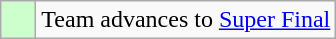<table class="wikitable">
<tr>
<td style="background:#ccffcc;">    </td>
<td>Team advances to <a href='#'>Super Final</a></td>
</tr>
</table>
